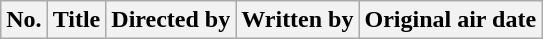<table class="wikitable plainrowheaders">
<tr>
<th style="background:#;">No.</th>
<th style="background:#;">Title</th>
<th style="background:#;">Directed by</th>
<th style="background:#;">Written by</th>
<th style="background:#;">Original air date<br>











</th>
</tr>
</table>
